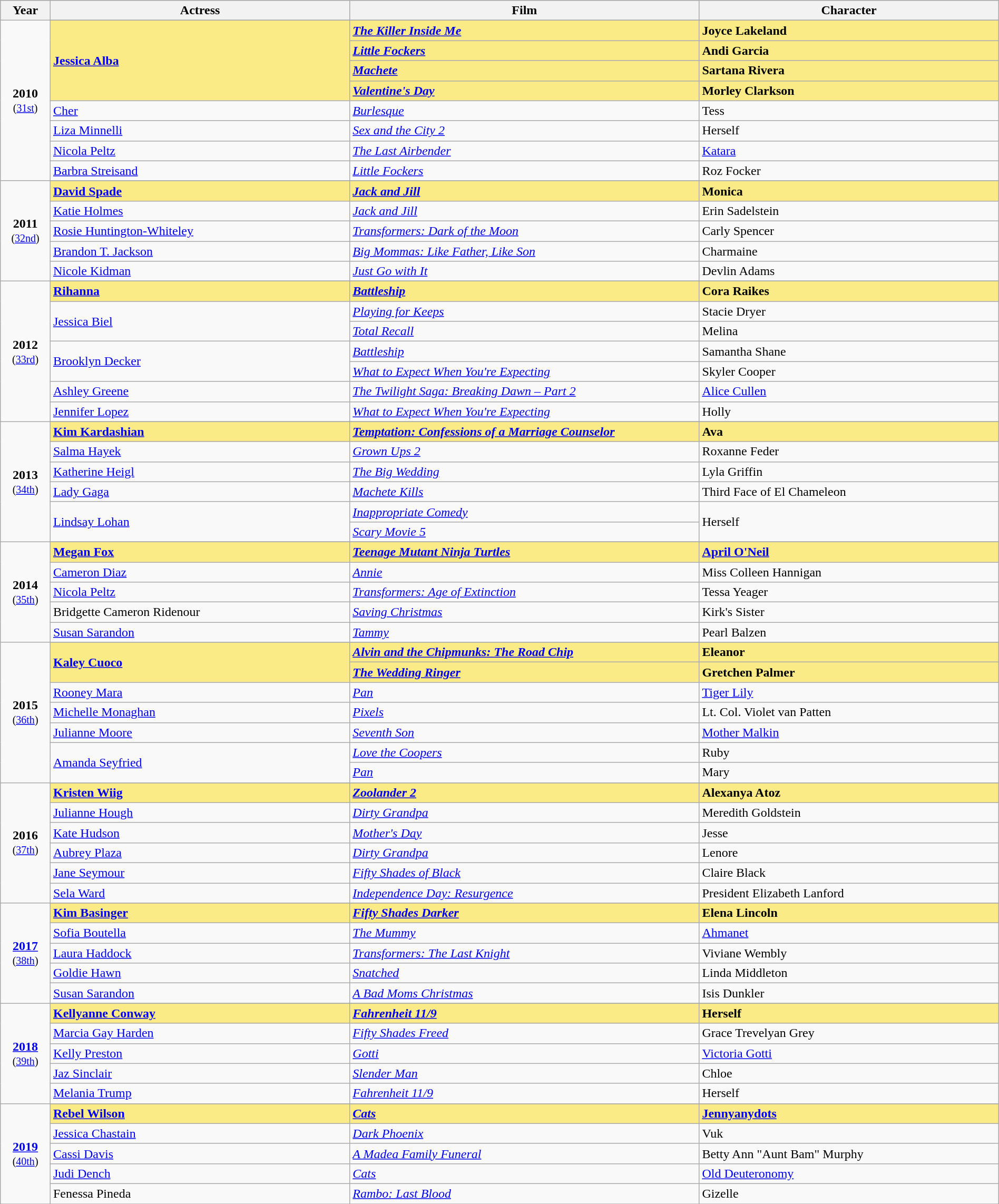<table class="wikitable" style="width:100%">
<tr bgcolor="#bebebe">
<th width="5%">Year</th>
<th width="30%">Actress</th>
<th width="35%">Film</th>
<th width="30%">Character</th>
</tr>
<tr>
<td rowspan=9 style="text-align:center"><strong>2010</strong><br><small>(<a href='#'>31st</a>)</small></td>
</tr>
<tr style="background:#FAEB86;">
<td rowspan=4><strong><a href='#'>Jessica Alba</a></strong></td>
<td><strong><em><a href='#'>The Killer Inside Me</a></em></strong></td>
<td><strong>Joyce Lakeland</strong></td>
</tr>
<tr style="background:#FAEB86;">
<td><strong><em><a href='#'>Little Fockers</a></em></strong></td>
<td><strong>Andi Garcia</strong></td>
</tr>
<tr style="background:#FAEB86;">
<td><strong><em><a href='#'>Machete</a></em></strong></td>
<td><strong>Sartana Rivera</strong></td>
</tr>
<tr style="background:#FAEB86;">
<td><strong><em><a href='#'>Valentine's Day</a></em></strong></td>
<td><strong>Morley Clarkson</strong></td>
</tr>
<tr>
<td><a href='#'>Cher</a></td>
<td><em><a href='#'>Burlesque</a></em></td>
<td>Tess</td>
</tr>
<tr>
<td><a href='#'>Liza Minnelli</a></td>
<td><em><a href='#'>Sex and the City 2</a></em></td>
<td>Herself</td>
</tr>
<tr>
<td><a href='#'>Nicola Peltz</a></td>
<td><em><a href='#'>The Last Airbender</a></em></td>
<td><a href='#'>Katara</a></td>
</tr>
<tr>
<td><a href='#'>Barbra Streisand</a></td>
<td><em><a href='#'>Little Fockers</a></em></td>
<td>Roz Focker</td>
</tr>
<tr>
<td rowspan=6 style="text-align:center"><strong>2011</strong><br><small>(<a href='#'>32nd</a>)</small></td>
</tr>
<tr style="background:#FAEB86;">
<td><strong><a href='#'>David Spade</a></strong></td>
<td><strong><em><a href='#'>Jack and Jill</a></em></strong></td>
<td><strong>Monica</strong></td>
</tr>
<tr>
<td><a href='#'>Katie Holmes</a></td>
<td><em><a href='#'>Jack and Jill</a></em></td>
<td>Erin Sadelstein</td>
</tr>
<tr>
<td><a href='#'>Rosie Huntington-Whiteley</a></td>
<td><em><a href='#'>Transformers: Dark of the Moon</a></em></td>
<td>Carly Spencer</td>
</tr>
<tr>
<td><a href='#'>Brandon T. Jackson</a></td>
<td><em><a href='#'>Big Mommas: Like Father, Like Son</a></em></td>
<td>Charmaine</td>
</tr>
<tr>
<td><a href='#'>Nicole Kidman</a></td>
<td><em><a href='#'>Just Go with It</a></em></td>
<td>Devlin Adams</td>
</tr>
<tr>
<td rowspan=8 style="text-align:center"><strong>2012</strong><br><small>(<a href='#'>33rd</a>)</small></td>
</tr>
<tr style="background:#FAEB86;">
<td><strong><a href='#'>Rihanna</a></strong></td>
<td><strong><em><a href='#'>Battleship</a></em></strong></td>
<td><strong>Cora Raikes</strong></td>
</tr>
<tr>
<td rowspan=2><a href='#'>Jessica Biel</a></td>
<td><em><a href='#'>Playing for Keeps</a></em></td>
<td>Stacie Dryer</td>
</tr>
<tr>
<td><em><a href='#'>Total Recall</a></em></td>
<td>Melina</td>
</tr>
<tr>
<td rowspan=2><a href='#'>Brooklyn Decker</a></td>
<td><em><a href='#'>Battleship</a></em></td>
<td>Samantha Shane</td>
</tr>
<tr>
<td><em><a href='#'>What to Expect When You're Expecting</a></em></td>
<td>Skyler Cooper</td>
</tr>
<tr>
<td><a href='#'>Ashley Greene</a></td>
<td><em><a href='#'>The Twilight Saga: Breaking Dawn – Part 2</a></em></td>
<td><a href='#'>Alice Cullen</a></td>
</tr>
<tr>
<td><a href='#'>Jennifer Lopez</a></td>
<td><em><a href='#'>What to Expect When You're Expecting</a></em></td>
<td>Holly</td>
</tr>
<tr>
<td rowspan=7 style="text-align:center"><strong>2013</strong><br><small>(<a href='#'>34th</a>)</small></td>
</tr>
<tr style="background:#FAEB86;">
<td><strong><a href='#'>Kim Kardashian</a></strong></td>
<td><strong><em><a href='#'>Temptation: Confessions of a Marriage Counselor</a></em></strong></td>
<td><strong>Ava</strong></td>
</tr>
<tr>
<td><a href='#'>Salma Hayek</a></td>
<td><em><a href='#'>Grown Ups 2</a></em></td>
<td>Roxanne Feder</td>
</tr>
<tr>
<td><a href='#'>Katherine Heigl</a></td>
<td><em><a href='#'>The Big Wedding</a></em></td>
<td>Lyla Griffin</td>
</tr>
<tr>
<td><a href='#'>Lady Gaga</a></td>
<td><em><a href='#'>Machete Kills</a></em></td>
<td>Third Face of El Chameleon</td>
</tr>
<tr>
<td rowspan=2><a href='#'>Lindsay Lohan</a></td>
<td><em><a href='#'>Inappropriate Comedy</a></em></td>
<td rowspan=2>Herself</td>
</tr>
<tr>
<td><em><a href='#'>Scary Movie 5</a></em></td>
</tr>
<tr>
<td rowspan=6 style="text-align:center"><strong>2014</strong><br><small>(<a href='#'>35th</a>)</small></td>
</tr>
<tr style="background:#FAEB86;">
<td><strong><a href='#'>Megan Fox</a></strong></td>
<td><strong><em><a href='#'>Teenage Mutant Ninja Turtles</a></em></strong></td>
<td><strong><a href='#'>April O'Neil</a></strong></td>
</tr>
<tr>
<td><a href='#'>Cameron Diaz</a></td>
<td><em><a href='#'>Annie</a></em></td>
<td>Miss Colleen Hannigan</td>
</tr>
<tr>
<td><a href='#'>Nicola Peltz</a></td>
<td><em><a href='#'>Transformers: Age of Extinction</a></em></td>
<td>Tessa Yeager</td>
</tr>
<tr>
<td>Bridgette Cameron Ridenour</td>
<td><em><a href='#'>Saving Christmas</a></em></td>
<td>Kirk's Sister</td>
</tr>
<tr>
<td><a href='#'>Susan Sarandon</a></td>
<td><em><a href='#'>Tammy</a></em></td>
<td>Pearl Balzen</td>
</tr>
<tr>
<td rowspan=8 style="text-align:center"><strong>2015</strong><br><small>(<a href='#'>36th</a>)</small></td>
</tr>
<tr style="background:#FAEB86;">
<td rowspan=2><strong><a href='#'>Kaley Cuoco</a></strong></td>
<td><strong><em><a href='#'>Alvin and the Chipmunks: The Road Chip</a></em></strong></td>
<td><strong>Eleanor</strong></td>
</tr>
<tr style="background:#FAEB86;">
<td><strong><em><a href='#'>The Wedding Ringer</a></em></strong></td>
<td><strong>Gretchen Palmer</strong></td>
</tr>
<tr>
<td><a href='#'>Rooney Mara</a></td>
<td><em><a href='#'>Pan</a></em></td>
<td><a href='#'>Tiger Lily</a></td>
</tr>
<tr>
<td><a href='#'>Michelle Monaghan</a></td>
<td><em><a href='#'>Pixels</a></em></td>
<td>Lt. Col. Violet van Patten</td>
</tr>
<tr>
<td><a href='#'>Julianne Moore</a></td>
<td><em><a href='#'>Seventh Son</a></em></td>
<td><a href='#'>Mother Malkin</a></td>
</tr>
<tr>
<td rowspan=2><a href='#'>Amanda Seyfried</a></td>
<td><em><a href='#'>Love the Coopers</a></em></td>
<td>Ruby</td>
</tr>
<tr>
<td><em><a href='#'>Pan</a></em></td>
<td>Mary</td>
</tr>
<tr>
<td rowspan=7 style="text-align:center"><strong>2016</strong><br><small>(<a href='#'>37th</a>)</small></td>
</tr>
<tr style="background:#FAEB86;">
<td><strong><a href='#'>Kristen Wiig</a></strong></td>
<td><strong><em><a href='#'>Zoolander 2</a></em></strong></td>
<td><strong>Alexanya Atoz</strong></td>
</tr>
<tr>
<td><a href='#'>Julianne Hough</a></td>
<td><em><a href='#'>Dirty Grandpa</a></em></td>
<td>Meredith Goldstein</td>
</tr>
<tr>
<td><a href='#'>Kate Hudson</a></td>
<td><em><a href='#'>Mother's Day</a></em></td>
<td>Jesse</td>
</tr>
<tr>
<td><a href='#'>Aubrey Plaza</a></td>
<td><em><a href='#'>Dirty Grandpa</a></em></td>
<td>Lenore</td>
</tr>
<tr>
<td><a href='#'>Jane Seymour</a></td>
<td><em><a href='#'>Fifty Shades of Black</a></em></td>
<td>Claire Black</td>
</tr>
<tr>
<td><a href='#'>Sela Ward</a></td>
<td><em><a href='#'>Independence Day: Resurgence</a></em></td>
<td>President Elizabeth Lanford</td>
</tr>
<tr>
<td rowspan=6 style="text-align:center"><strong><a href='#'>2017</a></strong><br><small>(<a href='#'>38th</a>)</small> <br></td>
</tr>
<tr style="background:#FAEB86;">
<td><strong><a href='#'>Kim Basinger</a></strong></td>
<td><strong><em><a href='#'>Fifty Shades Darker</a></em></strong></td>
<td><strong>Elena Lincoln</strong></td>
</tr>
<tr>
<td><a href='#'>Sofia Boutella</a></td>
<td><em><a href='#'>The Mummy</a></em></td>
<td><a href='#'>Ahmanet</a></td>
</tr>
<tr>
<td><a href='#'>Laura Haddock</a></td>
<td><em><a href='#'>Transformers: The Last Knight</a></em></td>
<td>Viviane Wembly</td>
</tr>
<tr>
<td><a href='#'>Goldie Hawn</a></td>
<td><em><a href='#'>Snatched</a></em></td>
<td>Linda Middleton</td>
</tr>
<tr>
<td><a href='#'>Susan Sarandon</a></td>
<td><em><a href='#'>A Bad Moms Christmas</a></em></td>
<td>Isis Dunkler</td>
</tr>
<tr>
<td rowspan=6 style="text-align:center"><strong><a href='#'>2018</a></strong><br><small>(<a href='#'>39th</a>)</small></td>
</tr>
<tr style="background:#FAEB86;">
<td><strong><a href='#'>Kellyanne Conway</a></strong></td>
<td><strong><em><a href='#'>Fahrenheit 11/9</a></em></strong></td>
<td><strong>Herself</strong></td>
</tr>
<tr>
<td><a href='#'>Marcia Gay Harden</a></td>
<td><em><a href='#'>Fifty Shades Freed</a></em></td>
<td>Grace Trevelyan Grey</td>
</tr>
<tr>
<td><a href='#'>Kelly Preston</a></td>
<td><em><a href='#'>Gotti</a></em></td>
<td><a href='#'>Victoria Gotti</a></td>
</tr>
<tr>
<td><a href='#'>Jaz Sinclair</a></td>
<td><em><a href='#'>Slender Man</a></em></td>
<td>Chloe</td>
</tr>
<tr>
<td><a href='#'>Melania Trump</a></td>
<td><em><a href='#'>Fahrenheit 11/9</a></em></td>
<td>Herself</td>
</tr>
<tr>
<td rowspan=6 style="text-align:center"><strong><a href='#'>2019</a></strong><br><small>(<a href='#'>40th</a>)</small></td>
</tr>
<tr style="background:#FAEB86;">
<td><strong><a href='#'>Rebel Wilson</a></strong></td>
<td><strong><em><a href='#'>Cats</a></em></strong></td>
<td><strong><a href='#'>Jennyanydots</a></strong></td>
</tr>
<tr>
<td><a href='#'>Jessica Chastain</a></td>
<td><em><a href='#'>Dark Phoenix</a></em></td>
<td>Vuk</td>
</tr>
<tr>
<td><a href='#'>Cassi Davis</a></td>
<td><em><a href='#'>A Madea Family Funeral</a></em></td>
<td>Betty Ann "Aunt Bam" Murphy</td>
</tr>
<tr>
<td><a href='#'>Judi Dench</a></td>
<td><em><a href='#'>Cats</a></em></td>
<td><a href='#'>Old Deuteronomy</a></td>
</tr>
<tr>
<td>Fenessa Pineda</td>
<td><em><a href='#'>Rambo: Last Blood</a></em></td>
<td>Gizelle</td>
</tr>
<tr>
</tr>
</table>
